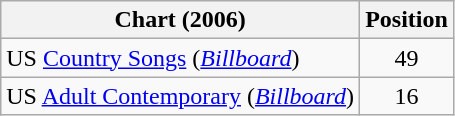<table class="wikitable sortable">
<tr>
<th scope="col">Chart (2006)</th>
<th scope="col">Position</th>
</tr>
<tr>
<td>US <a href='#'>Country Songs</a> (<em><a href='#'>Billboard</a></em>)</td>
<td align="center">49</td>
</tr>
<tr>
<td>US <a href='#'>Adult Contemporary</a> (<a href='#'><em>Billboard</em></a>)</td>
<td style="text-align:center;">16</td>
</tr>
</table>
